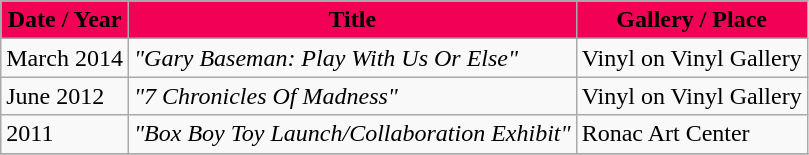<table class="wikitable">
<tr>
<th style="background: #F20056;">Date / Year</th>
<th style="background: #F20056;">Title</th>
<th style="background: #F20056;">Gallery / Place</th>
</tr>
<tr>
<td>March 2014</td>
<td><em>"Gary Baseman: Play With Us Or Else"</em></td>
<td>Vinyl on Vinyl Gallery</td>
</tr>
<tr>
<td>June 2012</td>
<td><em>"7 Chronicles Of Madness"</em></td>
<td>Vinyl on Vinyl Gallery</td>
</tr>
<tr>
<td>2011</td>
<td><em>"Box Boy Toy Launch/Collaboration Exhibit"</em></td>
<td>Ronac Art Center</td>
</tr>
<tr>
</tr>
</table>
